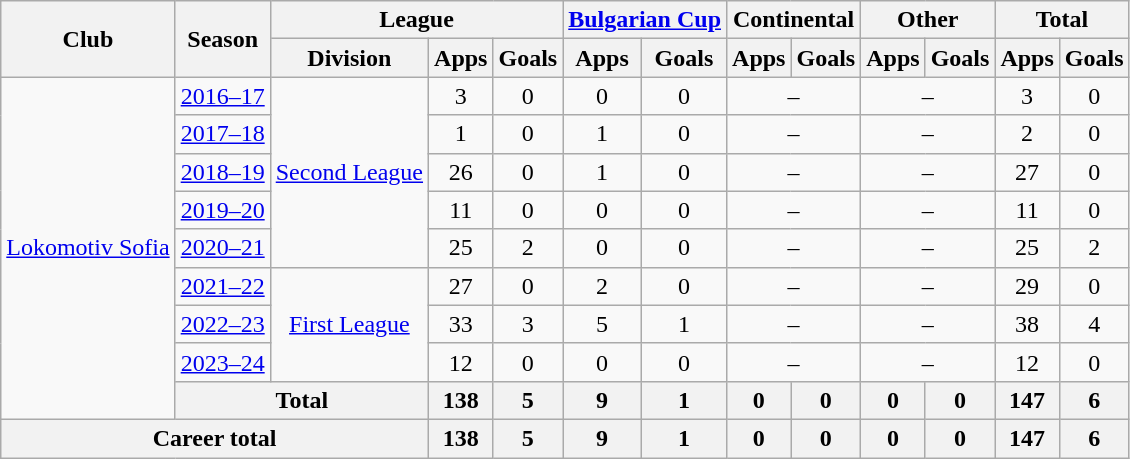<table class="wikitable" style="text-align:center">
<tr>
<th rowspan="2">Club</th>
<th rowspan="2">Season</th>
<th colspan="3">League</th>
<th colspan="2"><a href='#'>Bulgarian Cup</a></th>
<th colspan="2">Continental</th>
<th colspan="2">Other</th>
<th colspan="2">Total</th>
</tr>
<tr>
<th>Division</th>
<th>Apps</th>
<th>Goals</th>
<th>Apps</th>
<th>Goals</th>
<th>Apps</th>
<th>Goals</th>
<th>Apps</th>
<th>Goals</th>
<th>Apps</th>
<th>Goals</th>
</tr>
<tr>
<td rowspan="9"><a href='#'>Lokomotiv Sofia</a></td>
<td><a href='#'>2016–17</a></td>
<td rowspan="5"><a href='#'>Second League</a></td>
<td>3</td>
<td>0</td>
<td>0</td>
<td>0</td>
<td colspan="2">–</td>
<td colspan="2">–</td>
<td>3</td>
<td>0</td>
</tr>
<tr>
<td><a href='#'>2017–18</a></td>
<td>1</td>
<td>0</td>
<td>1</td>
<td>0</td>
<td colspan="2">–</td>
<td colspan="2">–</td>
<td>2</td>
<td>0</td>
</tr>
<tr>
<td><a href='#'>2018–19</a></td>
<td>26</td>
<td>0</td>
<td>1</td>
<td>0</td>
<td colspan="2">–</td>
<td colspan="2">–</td>
<td>27</td>
<td>0</td>
</tr>
<tr>
<td><a href='#'>2019–20</a></td>
<td>11</td>
<td>0</td>
<td>0</td>
<td>0</td>
<td colspan="2">–</td>
<td colspan="2">–</td>
<td>11</td>
<td>0</td>
</tr>
<tr>
<td><a href='#'>2020–21</a></td>
<td>25</td>
<td>2</td>
<td>0</td>
<td>0</td>
<td colspan="2">–</td>
<td colspan="2">–</td>
<td>25</td>
<td>2</td>
</tr>
<tr>
<td><a href='#'>2021–22</a></td>
<td rowspan="3"><a href='#'>First League</a></td>
<td>27</td>
<td>0</td>
<td>2</td>
<td>0</td>
<td colspan="2">–</td>
<td colspan="2">–</td>
<td>29</td>
<td>0</td>
</tr>
<tr>
<td><a href='#'>2022–23</a></td>
<td>33</td>
<td>3</td>
<td>5</td>
<td>1</td>
<td colspan="2">–</td>
<td colspan="2">–</td>
<td>38</td>
<td>4</td>
</tr>
<tr>
<td><a href='#'>2023–24</a></td>
<td>12</td>
<td>0</td>
<td>0</td>
<td>0</td>
<td colspan="2">–</td>
<td colspan="2">–</td>
<td>12</td>
<td>0</td>
</tr>
<tr>
<th colspan="2">Total</th>
<th>138</th>
<th>5</th>
<th>9</th>
<th>1</th>
<th>0</th>
<th>0</th>
<th>0</th>
<th>0</th>
<th>147</th>
<th>6</th>
</tr>
<tr>
<th colspan="3">Career total</th>
<th>138</th>
<th>5</th>
<th>9</th>
<th>1</th>
<th>0</th>
<th>0</th>
<th>0</th>
<th>0</th>
<th>147</th>
<th>6</th>
</tr>
</table>
